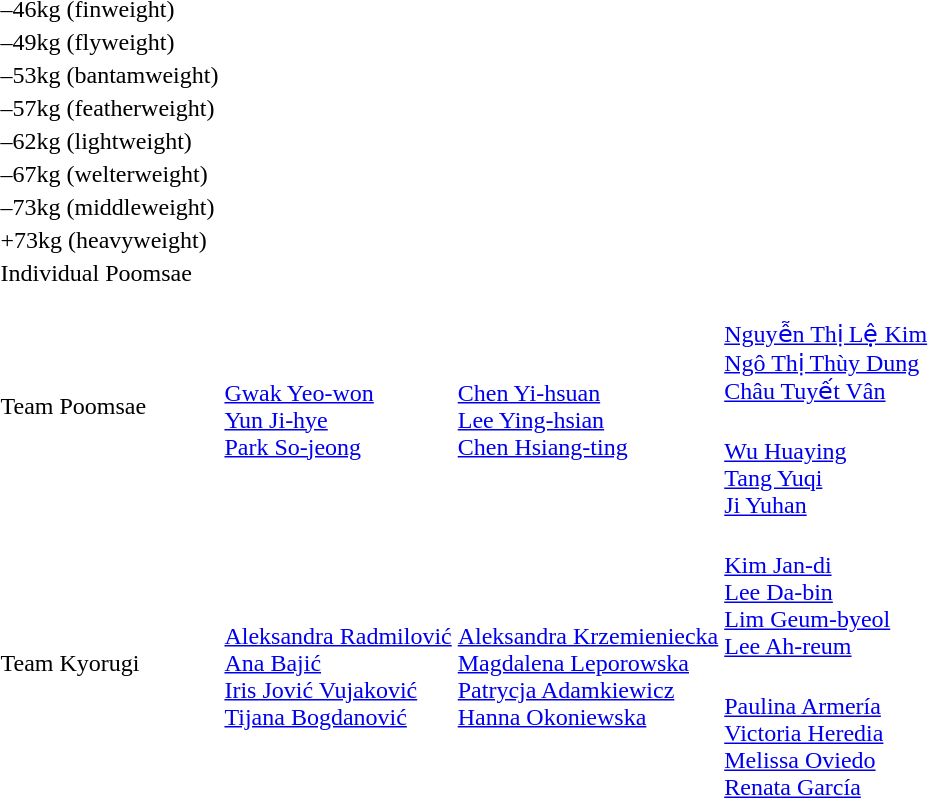<table>
<tr>
<td rowspan=2>–46kg (finweight)<br></td>
<td rowspan=2></td>
<td rowspan=2></td>
<td></td>
</tr>
<tr>
<td></td>
</tr>
<tr>
<td rowspan=2>–49kg (flyweight)<br></td>
<td rowspan=2></td>
<td rowspan=2></td>
<td></td>
</tr>
<tr>
<td></td>
</tr>
<tr>
<td rowspan=2>–53kg (bantamweight)<br></td>
<td rowspan=2></td>
<td rowspan=2></td>
<td></td>
</tr>
<tr>
<td></td>
</tr>
<tr>
<td rowspan=2>–57kg (featherweight)<br></td>
<td rowspan=2></td>
<td rowspan=2></td>
<td></td>
</tr>
<tr>
<td></td>
</tr>
<tr>
<td rowspan=2>–62kg (lightweight)<br></td>
<td rowspan=2></td>
<td rowspan=2></td>
<td></td>
</tr>
<tr>
<td></td>
</tr>
<tr>
<td rowspan=2>–67kg (welterweight)<br></td>
<td rowspan=2></td>
<td rowspan=2></td>
<td></td>
</tr>
<tr>
<td></td>
</tr>
<tr>
<td rowspan=2>–73kg (middleweight)<br></td>
<td rowspan=2></td>
<td rowspan=2></td>
<td></td>
</tr>
<tr>
<td></td>
</tr>
<tr>
<td rowspan=2>+73kg (heavyweight)<br></td>
<td rowspan=2></td>
<td rowspan=2></td>
<td></td>
</tr>
<tr>
<td></td>
</tr>
<tr>
<td rowspan=2>Individual Poomsae<br></td>
<td rowspan=2></td>
<td rowspan=2></td>
<td></td>
</tr>
<tr>
<td></td>
</tr>
<tr>
<td rowspan=2>Team Poomsae<br></td>
<td rowspan=2><br><a href='#'>Gwak Yeo-won</a><br><a href='#'>Yun Ji-hye</a><br><a href='#'>Park So-jeong</a></td>
<td rowspan=2><br><a href='#'>Chen Yi-hsuan</a><br><a href='#'>Lee Ying-hsian</a><br><a href='#'>Chen Hsiang-ting</a></td>
<td><br><a href='#'>Nguyễn Thị Lệ Kim</a><br><a href='#'>Ngô Thị Thùy Dung</a><br><a href='#'>Châu Tuyết Vân</a></td>
</tr>
<tr>
<td><br><a href='#'>Wu Huaying</a><br><a href='#'>Tang Yuqi</a><br><a href='#'>Ji Yuhan</a></td>
</tr>
<tr>
<td rowspan=2>Team Kyorugi<br></td>
<td rowspan=2><br><a href='#'>Aleksandra Radmilović</a><br><a href='#'>Ana Bajić</a><br><a href='#'>Iris Jović Vujaković</a><br><a href='#'>Tijana Bogdanović</a></td>
<td rowspan=2><br><a href='#'>Aleksandra Krzemieniecka</a><br><a href='#'>Magdalena Leporowska</a><br><a href='#'>Patrycja Adamkiewicz</a><br><a href='#'>Hanna Okoniewska</a></td>
<td><br><a href='#'>Kim Jan-di</a><br><a href='#'>Lee Da-bin</a><br><a href='#'>Lim Geum-byeol</a><br><a href='#'>Lee Ah-reum</a></td>
</tr>
<tr>
<td><br><a href='#'>Paulina Armería</a><br><a href='#'>Victoria Heredia</a><br><a href='#'>Melissa Oviedo</a><br><a href='#'>Renata García</a></td>
</tr>
</table>
